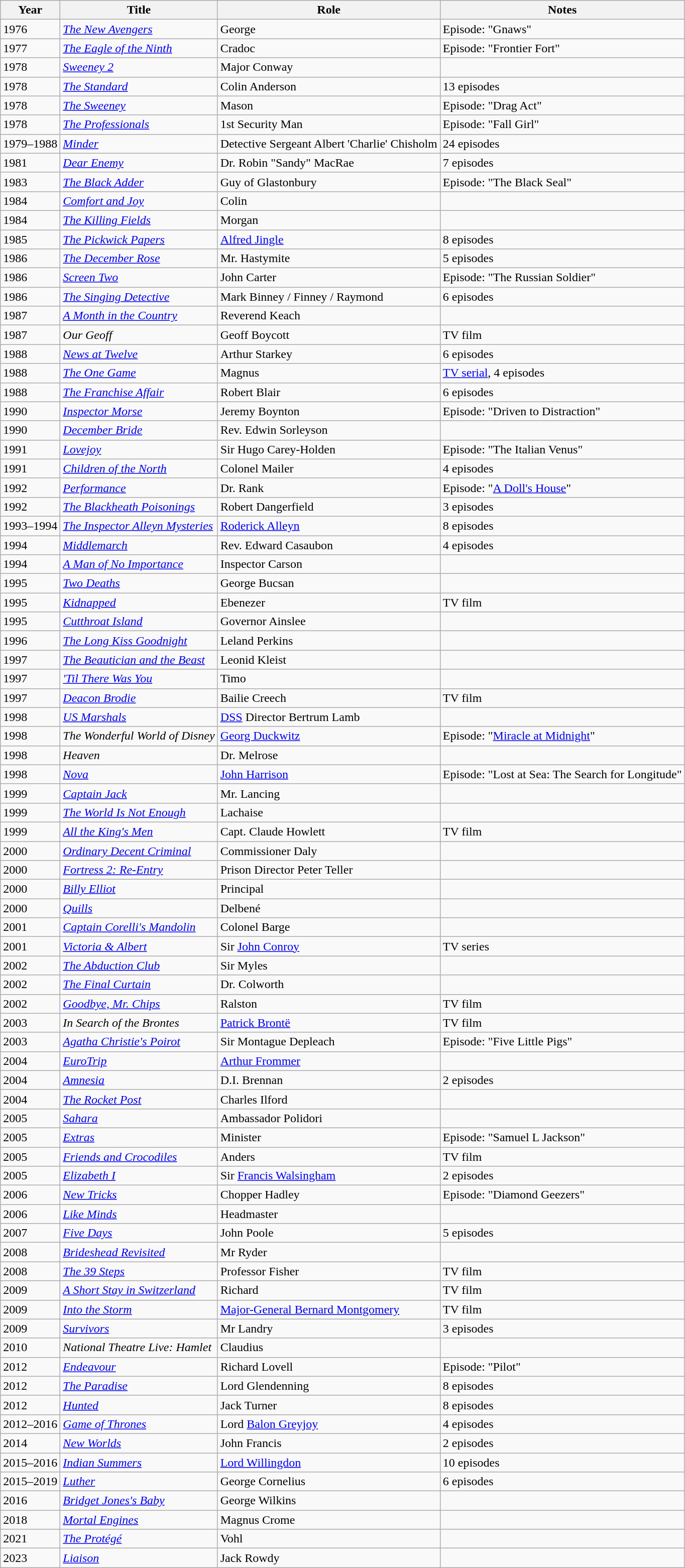<table class="wikitable">
<tr>
<th>Year</th>
<th>Title</th>
<th>Role</th>
<th>Notes</th>
</tr>
<tr>
<td>1976</td>
<td><em><a href='#'>The New Avengers</a></em></td>
<td>George</td>
<td>Episode: "Gnaws"</td>
</tr>
<tr>
<td>1977</td>
<td><em><a href='#'>The Eagle of the Ninth</a></em></td>
<td>Cradoc</td>
<td>Episode: "Frontier Fort"</td>
</tr>
<tr>
<td>1978</td>
<td><em><a href='#'>Sweeney 2</a></em></td>
<td>Major Conway</td>
<td></td>
</tr>
<tr>
<td>1978</td>
<td><em><a href='#'>The Standard</a></em></td>
<td>Colin Anderson</td>
<td>13 episodes</td>
</tr>
<tr>
<td>1978</td>
<td><em><a href='#'>The Sweeney</a></em></td>
<td>Mason</td>
<td>Episode: "Drag Act"</td>
</tr>
<tr>
<td>1978</td>
<td><em><a href='#'>The Professionals</a></em></td>
<td>1st Security Man</td>
<td>Episode: "Fall Girl"</td>
</tr>
<tr>
<td>1979–1988</td>
<td><em><a href='#'>Minder</a></em></td>
<td>Detective Sergeant Albert 'Charlie' Chisholm</td>
<td>24 episodes</td>
</tr>
<tr>
<td>1981</td>
<td><em><a href='#'>Dear Enemy</a></em></td>
<td>Dr. Robin "Sandy" MacRae</td>
<td>7 episodes</td>
</tr>
<tr>
<td>1983</td>
<td><em><a href='#'>The Black Adder</a></em></td>
<td>Guy of Glastonbury</td>
<td>Episode: "The Black Seal"</td>
</tr>
<tr>
<td>1984</td>
<td><em><a href='#'>Comfort and Joy</a></em></td>
<td>Colin</td>
<td></td>
</tr>
<tr>
<td>1984</td>
<td><em><a href='#'>The Killing Fields</a></em></td>
<td>Morgan</td>
<td></td>
</tr>
<tr>
<td>1985</td>
<td><em><a href='#'>The Pickwick Papers</a></em></td>
<td><a href='#'>Alfred Jingle</a></td>
<td>8 episodes</td>
</tr>
<tr>
<td>1986</td>
<td><em><a href='#'>The December Rose</a></em></td>
<td>Mr. Hastymite</td>
<td>5 episodes</td>
</tr>
<tr>
<td>1986</td>
<td><em><a href='#'>Screen Two</a></em></td>
<td>John Carter</td>
<td>Episode: "The Russian Soldier"</td>
</tr>
<tr>
<td>1986</td>
<td><em><a href='#'>The Singing Detective</a></em></td>
<td>Mark Binney / Finney / Raymond</td>
<td>6 episodes</td>
</tr>
<tr>
<td>1987</td>
<td><em><a href='#'>A Month in the Country</a></em></td>
<td>Reverend Keach</td>
<td></td>
</tr>
<tr>
<td>1987</td>
<td><em>Our Geoff</em></td>
<td>Geoff Boycott</td>
<td>TV film</td>
</tr>
<tr>
<td>1988</td>
<td><em><a href='#'>News at Twelve</a></em></td>
<td>Arthur Starkey</td>
<td>6 episodes</td>
</tr>
<tr>
<td>1988</td>
<td><em><a href='#'>The One Game</a></em></td>
<td>Magnus</td>
<td><a href='#'>TV serial</a>, 4 episodes</td>
</tr>
<tr>
<td>1988</td>
<td><em><a href='#'>The Franchise Affair</a></em></td>
<td>Robert Blair</td>
<td>6 episodes</td>
</tr>
<tr>
<td>1990</td>
<td><em><a href='#'>Inspector Morse</a></em></td>
<td>Jeremy Boynton</td>
<td>Episode: "Driven to Distraction"</td>
</tr>
<tr>
<td>1990</td>
<td><em><a href='#'>December Bride</a></em></td>
<td>Rev. Edwin Sorleyson</td>
<td></td>
</tr>
<tr>
<td>1991</td>
<td><em><a href='#'>Lovejoy</a></em></td>
<td>Sir Hugo Carey-Holden</td>
<td>Episode: "The Italian Venus"</td>
</tr>
<tr>
<td>1991</td>
<td><em><a href='#'>Children of the North</a></em></td>
<td>Colonel Mailer</td>
<td>4 episodes</td>
</tr>
<tr>
<td>1992</td>
<td><em><a href='#'>Performance</a></em></td>
<td>Dr. Rank</td>
<td>Episode: "<a href='#'>A Doll's House</a>"</td>
</tr>
<tr>
<td>1992</td>
<td><em><a href='#'>The Blackheath Poisonings</a></em></td>
<td>Robert Dangerfield</td>
<td>3 episodes</td>
</tr>
<tr>
<td>1993–1994</td>
<td><em><a href='#'>The Inspector Alleyn Mysteries</a></em></td>
<td><a href='#'>Roderick Alleyn</a></td>
<td>8 episodes</td>
</tr>
<tr>
<td>1994</td>
<td><em><a href='#'>Middlemarch</a></em></td>
<td>Rev. Edward Casaubon</td>
<td>4 episodes</td>
</tr>
<tr>
<td>1994</td>
<td><em><a href='#'>A Man of No Importance</a></em></td>
<td>Inspector Carson</td>
<td></td>
</tr>
<tr>
<td>1995</td>
<td><em><a href='#'>Two Deaths</a></em></td>
<td>George Bucsan</td>
<td></td>
</tr>
<tr>
<td>1995</td>
<td><em><a href='#'>Kidnapped</a></em></td>
<td>Ebenezer</td>
<td>TV film</td>
</tr>
<tr>
<td>1995</td>
<td><em><a href='#'>Cutthroat Island</a></em></td>
<td>Governor Ainslee</td>
<td></td>
</tr>
<tr>
<td>1996</td>
<td><em><a href='#'>The Long Kiss Goodnight</a></em></td>
<td>Leland Perkins</td>
<td></td>
</tr>
<tr>
<td>1997</td>
<td><em><a href='#'>The Beautician and the Beast</a></em></td>
<td>Leonid Kleist</td>
<td></td>
</tr>
<tr>
<td>1997</td>
<td><em><a href='#'>'Til There Was You</a></em></td>
<td>Timo</td>
<td></td>
</tr>
<tr>
<td>1997</td>
<td><em><a href='#'>Deacon Brodie</a></em></td>
<td>Bailie Creech</td>
<td>TV film</td>
</tr>
<tr>
<td>1998</td>
<td><em><a href='#'>US Marshals</a></em></td>
<td><a href='#'>DSS</a> Director Bertrum Lamb</td>
<td></td>
</tr>
<tr>
<td>1998</td>
<td><em>The Wonderful World of Disney</em></td>
<td><a href='#'>Georg Duckwitz</a></td>
<td>Episode: "<a href='#'>Miracle at Midnight</a>"</td>
</tr>
<tr>
<td>1998</td>
<td><em>Heaven</em></td>
<td>Dr. Melrose</td>
<td></td>
</tr>
<tr>
<td>1998</td>
<td><em><a href='#'>Nova</a></em></td>
<td><a href='#'>John Harrison</a></td>
<td>Episode: "Lost at Sea: The Search for Longitude"</td>
</tr>
<tr>
<td>1999</td>
<td><em><a href='#'>Captain Jack</a></em></td>
<td>Mr. Lancing</td>
<td></td>
</tr>
<tr>
<td>1999</td>
<td><em><a href='#'>The World Is Not Enough</a></em></td>
<td>Lachaise</td>
<td></td>
</tr>
<tr>
<td>1999</td>
<td><em><a href='#'>All the King's Men</a></em></td>
<td>Capt. Claude Howlett</td>
<td>TV film</td>
</tr>
<tr>
<td>2000</td>
<td><em><a href='#'>Ordinary Decent Criminal</a></em></td>
<td>Commissioner Daly</td>
<td></td>
</tr>
<tr>
<td>2000</td>
<td><em><a href='#'>Fortress 2: Re-Entry</a></em></td>
<td>Prison Director Peter Teller</td>
<td></td>
</tr>
<tr>
<td>2000</td>
<td><em><a href='#'>Billy Elliot</a></em></td>
<td>Principal</td>
<td></td>
</tr>
<tr>
<td>2000</td>
<td><em><a href='#'>Quills</a></em></td>
<td>Delbené</td>
<td></td>
</tr>
<tr>
<td>2001</td>
<td><em><a href='#'>Captain Corelli's Mandolin</a></em></td>
<td>Colonel Barge</td>
<td></td>
</tr>
<tr>
<td>2001</td>
<td><em><a href='#'>Victoria & Albert</a></em></td>
<td>Sir <a href='#'>John Conroy</a></td>
<td>TV series</td>
</tr>
<tr>
<td>2002</td>
<td><em><a href='#'>The Abduction Club</a></em></td>
<td>Sir Myles</td>
<td></td>
</tr>
<tr>
<td>2002</td>
<td><em><a href='#'>The Final Curtain</a></em></td>
<td>Dr. Colworth</td>
<td></td>
</tr>
<tr>
<td>2002</td>
<td><em><a href='#'>Goodbye, Mr. Chips</a></em></td>
<td>Ralston</td>
<td>TV film</td>
</tr>
<tr>
<td>2003</td>
<td><em>In Search of the Brontes</em></td>
<td><a href='#'>Patrick Brontë</a></td>
<td>TV film</td>
</tr>
<tr>
<td>2003</td>
<td><em><a href='#'>Agatha Christie's Poirot</a></em></td>
<td>Sir Montague Depleach</td>
<td>Episode: "Five Little Pigs"</td>
</tr>
<tr>
<td>2004</td>
<td><em><a href='#'>EuroTrip</a></em></td>
<td><a href='#'>Arthur Frommer</a></td>
<td></td>
</tr>
<tr>
<td>2004</td>
<td><em><a href='#'>Amnesia</a></em></td>
<td>D.I. Brennan</td>
<td>2 episodes</td>
</tr>
<tr>
<td>2004</td>
<td><em><a href='#'>The Rocket Post</a></em></td>
<td>Charles Ilford</td>
<td></td>
</tr>
<tr>
<td>2005</td>
<td><em><a href='#'>Sahara</a></em></td>
<td>Ambassador Polidori</td>
<td></td>
</tr>
<tr>
<td>2005</td>
<td><em><a href='#'>Extras</a></em></td>
<td>Minister</td>
<td>Episode: "Samuel L Jackson"</td>
</tr>
<tr>
<td>2005</td>
<td><em><a href='#'>Friends and Crocodiles</a></em></td>
<td>Anders</td>
<td>TV film</td>
</tr>
<tr>
<td>2005</td>
<td><em><a href='#'>Elizabeth I</a></em></td>
<td>Sir <a href='#'>Francis Walsingham</a></td>
<td>2 episodes</td>
</tr>
<tr>
<td>2006</td>
<td><em><a href='#'>New Tricks</a></em></td>
<td>Chopper Hadley</td>
<td>Episode: "Diamond Geezers"</td>
</tr>
<tr>
<td>2006</td>
<td><em><a href='#'>Like Minds</a></em></td>
<td>Headmaster</td>
<td></td>
</tr>
<tr>
<td>2007</td>
<td><em><a href='#'>Five Days</a></em></td>
<td>John Poole</td>
<td>5 episodes</td>
</tr>
<tr>
<td>2008</td>
<td><em><a href='#'>Brideshead Revisited</a></em></td>
<td>Mr Ryder</td>
<td></td>
</tr>
<tr>
<td>2008</td>
<td><em><a href='#'>The 39 Steps</a></em></td>
<td>Professor Fisher</td>
<td>TV film</td>
</tr>
<tr>
<td>2009</td>
<td><em><a href='#'>A Short Stay in Switzerland</a></em></td>
<td>Richard</td>
<td>TV film</td>
</tr>
<tr>
<td>2009</td>
<td><em><a href='#'>Into the Storm</a></em></td>
<td><a href='#'>Major-General Bernard Montgomery</a></td>
<td>TV film</td>
</tr>
<tr>
<td>2009</td>
<td><em><a href='#'>Survivors</a></em></td>
<td>Mr Landry</td>
<td>3 episodes</td>
</tr>
<tr>
<td>2010</td>
<td><em>National Theatre Live: Hamlet</em></td>
<td>Claudius</td>
<td></td>
</tr>
<tr>
<td>2012</td>
<td><em><a href='#'>Endeavour</a></em></td>
<td>Richard Lovell</td>
<td>Episode: "Pilot"</td>
</tr>
<tr>
<td>2012</td>
<td><em><a href='#'>The Paradise</a></em></td>
<td>Lord Glendenning</td>
<td>8 episodes</td>
</tr>
<tr>
<td>2012</td>
<td><em><a href='#'>Hunted</a></em></td>
<td>Jack Turner</td>
<td>8 episodes</td>
</tr>
<tr>
<td>2012–2016</td>
<td><em><a href='#'>Game of Thrones</a></em></td>
<td>Lord <a href='#'>Balon Greyjoy</a></td>
<td>4 episodes</td>
</tr>
<tr>
<td>2014</td>
<td><em><a href='#'>New Worlds</a></em></td>
<td>John Francis</td>
<td>2 episodes</td>
</tr>
<tr>
<td>2015–2016</td>
<td><em><a href='#'>Indian Summers</a></em></td>
<td><a href='#'>Lord Willingdon</a></td>
<td>10 episodes</td>
</tr>
<tr>
<td>2015–2019</td>
<td><em><a href='#'>Luther</a></em></td>
<td>George Cornelius</td>
<td>6 episodes</td>
</tr>
<tr>
<td>2016</td>
<td><em><a href='#'>Bridget Jones's Baby</a></em></td>
<td>George Wilkins</td>
<td></td>
</tr>
<tr>
<td>2018</td>
<td><em><a href='#'>Mortal Engines</a></em></td>
<td>Magnus Crome</td>
<td></td>
</tr>
<tr>
<td>2021</td>
<td><em><a href='#'>The Protégé</a></em></td>
<td>Vohl</td>
<td></td>
</tr>
<tr>
<td>2023</td>
<td><em><a href='#'>Liaison</a></em></td>
<td>Jack Rowdy</td>
<td></td>
</tr>
</table>
